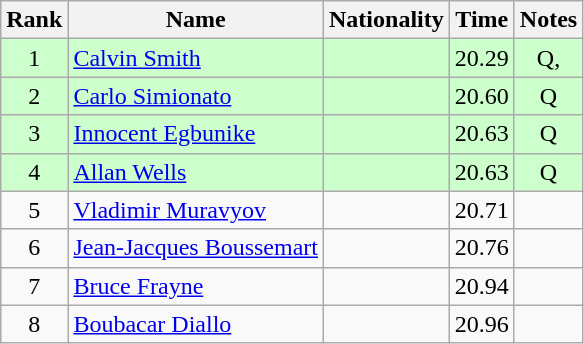<table class="wikitable sortable" style="text-align:center">
<tr>
<th>Rank</th>
<th>Name</th>
<th>Nationality</th>
<th>Time</th>
<th>Notes</th>
</tr>
<tr style="background:#ccffcc;">
<td align="center">1</td>
<td align=left><a href='#'>Calvin Smith</a></td>
<td align=left></td>
<td align="center">20.29</td>
<td>Q, </td>
</tr>
<tr style="background:#ccffcc;">
<td align="center">2</td>
<td align=left><a href='#'>Carlo Simionato</a></td>
<td align=left></td>
<td align="center">20.60</td>
<td>Q</td>
</tr>
<tr style="background:#ccffcc;">
<td align="center">3</td>
<td align=left><a href='#'>Innocent Egbunike</a></td>
<td align=left></td>
<td align="center">20.63</td>
<td>Q</td>
</tr>
<tr style="background:#ccffcc;">
<td align="center">4</td>
<td align=left><a href='#'>Allan Wells</a></td>
<td align=left></td>
<td align="center">20.63</td>
<td>Q</td>
</tr>
<tr>
<td align="center">5</td>
<td align=left><a href='#'>Vladimir Muravyov</a></td>
<td align=left></td>
<td align="center">20.71</td>
<td></td>
</tr>
<tr>
<td align="center">6</td>
<td align=left><a href='#'>Jean-Jacques Boussemart</a></td>
<td align=left></td>
<td align="center">20.76</td>
<td></td>
</tr>
<tr>
<td align="center">7</td>
<td align=left><a href='#'>Bruce Frayne</a></td>
<td align=left></td>
<td align="center">20.94</td>
<td></td>
</tr>
<tr>
<td align="center">8</td>
<td align=left><a href='#'>Boubacar Diallo</a></td>
<td align=left></td>
<td align="center">20.96</td>
<td></td>
</tr>
</table>
